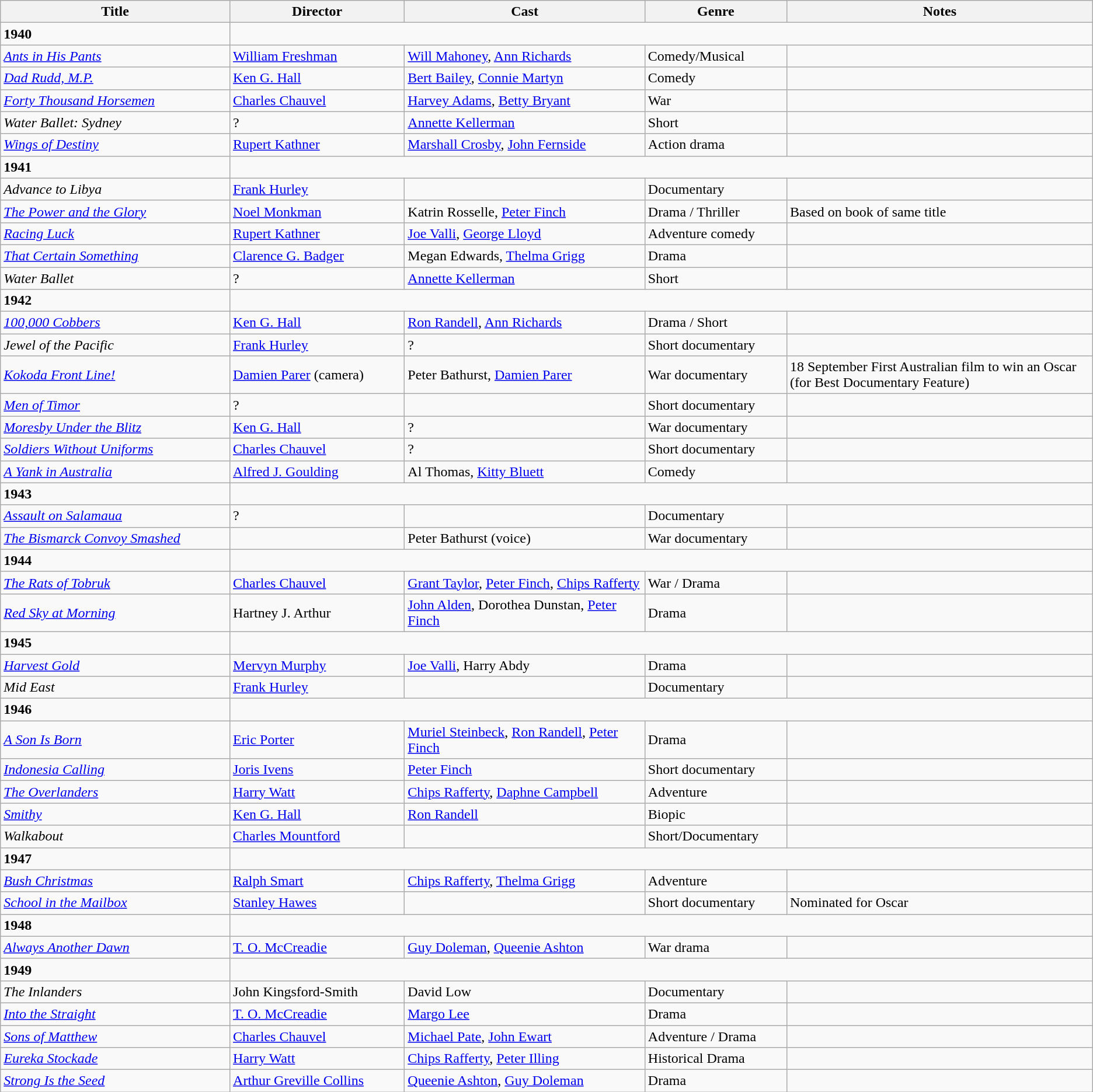<table class="wikitable">
<tr>
<th width=21%>Title</th>
<th width=16%>Director</th>
<th width=22%>Cast</th>
<th width=13%>Genre</th>
<th width=28%>Notes</th>
</tr>
<tr>
<td><strong>1940</strong></td>
</tr>
<tr>
<td><em><a href='#'>Ants in His Pants</a></em></td>
<td><a href='#'>William Freshman</a></td>
<td><a href='#'>Will Mahoney</a>, <a href='#'>Ann Richards</a></td>
<td>Comedy/Musical</td>
<td></td>
</tr>
<tr>
<td><em><a href='#'>Dad Rudd, M.P.</a></em></td>
<td><a href='#'>Ken G. Hall</a></td>
<td><a href='#'>Bert Bailey</a>, <a href='#'>Connie Martyn</a></td>
<td>Comedy</td>
<td></td>
</tr>
<tr>
<td><em><a href='#'>Forty Thousand Horsemen</a></em></td>
<td><a href='#'>Charles Chauvel</a></td>
<td><a href='#'>Harvey Adams</a>, <a href='#'>Betty Bryant</a></td>
<td>War</td>
<td></td>
</tr>
<tr>
<td><em>Water Ballet: Sydney</em></td>
<td>?</td>
<td><a href='#'>Annette Kellerman</a></td>
<td>Short</td>
<td></td>
</tr>
<tr>
<td><em><a href='#'>Wings of Destiny</a></em></td>
<td><a href='#'>Rupert Kathner</a></td>
<td><a href='#'>Marshall Crosby</a>, <a href='#'>John Fernside</a></td>
<td>Action drama</td>
<td></td>
</tr>
<tr>
<td><strong>1941</strong></td>
</tr>
<tr>
<td><em>Advance to Libya</em></td>
<td><a href='#'>Frank Hurley</a></td>
<td></td>
<td>Documentary</td>
<td></td>
</tr>
<tr>
<td><em><a href='#'>The Power and the Glory</a></em></td>
<td><a href='#'>Noel Monkman</a></td>
<td>Katrin Rosselle, <a href='#'>Peter Finch</a></td>
<td>Drama / Thriller</td>
<td>Based on book of same title</td>
</tr>
<tr>
<td><em><a href='#'>Racing Luck</a></em></td>
<td><a href='#'>Rupert Kathner</a></td>
<td><a href='#'>Joe Valli</a>, <a href='#'>George Lloyd</a></td>
<td>Adventure comedy</td>
<td></td>
</tr>
<tr>
<td><em><a href='#'>That Certain Something</a></em></td>
<td><a href='#'>Clarence G. Badger</a></td>
<td>Megan Edwards, <a href='#'>Thelma Grigg</a></td>
<td>Drama</td>
<td></td>
</tr>
<tr>
<td><em>Water Ballet</em></td>
<td>?</td>
<td><a href='#'>Annette Kellerman</a></td>
<td>Short</td>
<td></td>
</tr>
<tr>
<td><strong>1942</strong></td>
</tr>
<tr>
<td><em><a href='#'>100,000 Cobbers</a></em></td>
<td><a href='#'>Ken G. Hall</a></td>
<td><a href='#'>Ron Randell</a>, <a href='#'>Ann Richards</a></td>
<td>Drama / Short</td>
<td></td>
</tr>
<tr>
<td><em>Jewel of the Pacific</em></td>
<td><a href='#'>Frank Hurley</a></td>
<td>?</td>
<td>Short documentary</td>
<td></td>
</tr>
<tr>
<td><em><a href='#'>Kokoda Front Line!</a></em></td>
<td><a href='#'>Damien Parer</a> (camera)</td>
<td>Peter Bathurst, <a href='#'>Damien Parer</a></td>
<td>War documentary</td>
<td>18 September First Australian film to win an Oscar (for Best Documentary Feature)</td>
</tr>
<tr>
<td><em><a href='#'>Men of Timor</a></em></td>
<td>?</td>
<td></td>
<td>Short documentary</td>
<td></td>
</tr>
<tr>
<td><em><a href='#'>Moresby Under the Blitz</a></em></td>
<td><a href='#'>Ken G. Hall</a></td>
<td>?</td>
<td>War documentary</td>
<td></td>
</tr>
<tr>
<td><em><a href='#'>Soldiers Without Uniforms</a></em></td>
<td><a href='#'>Charles Chauvel</a></td>
<td>?</td>
<td>Short documentary</td>
<td></td>
</tr>
<tr>
<td><em><a href='#'>A Yank in Australia</a></em></td>
<td><a href='#'>Alfred J. Goulding</a></td>
<td>Al Thomas, <a href='#'>Kitty Bluett</a></td>
<td>Comedy</td>
<td></td>
</tr>
<tr>
<td><strong>1943</strong></td>
</tr>
<tr>
<td><em><a href='#'>Assault on Salamaua</a></em></td>
<td>?</td>
<td></td>
<td>Documentary</td>
<td></td>
</tr>
<tr>
<td><em><a href='#'>The Bismarck Convoy Smashed</a></em></td>
<td></td>
<td>Peter Bathurst (voice)</td>
<td>War documentary</td>
<td></td>
</tr>
<tr>
<td><strong>1944</strong></td>
</tr>
<tr>
<td><em><a href='#'>The Rats of Tobruk</a></em></td>
<td><a href='#'>Charles Chauvel</a></td>
<td><a href='#'>Grant Taylor</a>, <a href='#'>Peter Finch</a>, <a href='#'>Chips Rafferty</a></td>
<td>War / Drama</td>
<td></td>
</tr>
<tr>
<td><em><a href='#'>Red Sky at Morning</a></em></td>
<td>Hartney J. Arthur</td>
<td><a href='#'>John Alden</a>, Dorothea Dunstan, <a href='#'>Peter Finch</a></td>
<td>Drama</td>
<td></td>
</tr>
<tr>
<td><strong>1945</strong></td>
</tr>
<tr>
<td><em><a href='#'>Harvest Gold</a></em></td>
<td><a href='#'>Mervyn Murphy</a></td>
<td><a href='#'>Joe Valli</a>, Harry Abdy</td>
<td>Drama</td>
<td></td>
</tr>
<tr>
<td><em>Mid East</em></td>
<td><a href='#'>Frank Hurley</a></td>
<td></td>
<td>Documentary</td>
<td></td>
</tr>
<tr>
<td><strong>1946</strong></td>
</tr>
<tr>
<td><em><a href='#'>A Son Is Born</a></em></td>
<td><a href='#'>Eric Porter</a></td>
<td><a href='#'>Muriel Steinbeck</a>, <a href='#'>Ron Randell</a>, <a href='#'>Peter Finch</a></td>
<td>Drama</td>
<td></td>
</tr>
<tr>
<td><em><a href='#'>Indonesia Calling</a></em></td>
<td><a href='#'>Joris Ivens</a></td>
<td><a href='#'>Peter Finch</a></td>
<td>Short documentary</td>
<td></td>
</tr>
<tr>
<td><em><a href='#'>The Overlanders</a></em></td>
<td><a href='#'>Harry Watt</a></td>
<td><a href='#'>Chips Rafferty</a>, <a href='#'>Daphne Campbell</a></td>
<td>Adventure</td>
<td></td>
</tr>
<tr>
<td><em><a href='#'>Smithy</a></em></td>
<td><a href='#'>Ken G. Hall</a></td>
<td><a href='#'>Ron Randell</a></td>
<td>Biopic</td>
<td></td>
</tr>
<tr>
<td><em>Walkabout</em></td>
<td><a href='#'>Charles Mountford</a></td>
<td></td>
<td>Short/Documentary</td>
<td></td>
</tr>
<tr>
<td><strong>1947</strong></td>
</tr>
<tr>
<td><em><a href='#'>Bush Christmas</a></em></td>
<td><a href='#'>Ralph Smart</a></td>
<td><a href='#'>Chips Rafferty</a>, <a href='#'>Thelma Grigg</a></td>
<td>Adventure</td>
<td></td>
</tr>
<tr>
<td><em><a href='#'>School in the Mailbox</a></em></td>
<td><a href='#'>Stanley Hawes</a></td>
<td></td>
<td>Short documentary</td>
<td>Nominated for Oscar</td>
</tr>
<tr>
<td><strong>1948</strong></td>
</tr>
<tr>
<td><em><a href='#'>Always Another Dawn</a></em></td>
<td><a href='#'>T. O. McCreadie</a></td>
<td><a href='#'>Guy Doleman</a>, <a href='#'>Queenie Ashton</a></td>
<td>War drama</td>
<td></td>
</tr>
<tr>
<td><strong>1949</strong></td>
</tr>
<tr>
<td><em>The Inlanders</em></td>
<td>John Kingsford-Smith</td>
<td>David Low</td>
<td>Documentary</td>
<td></td>
</tr>
<tr>
<td><em><a href='#'>Into the Straight</a></em></td>
<td><a href='#'>T. O. McCreadie</a></td>
<td><a href='#'>Margo Lee</a></td>
<td>Drama</td>
<td></td>
</tr>
<tr>
<td><em><a href='#'>Sons of Matthew</a></em></td>
<td><a href='#'>Charles Chauvel</a></td>
<td><a href='#'>Michael Pate</a>, <a href='#'>John Ewart</a></td>
<td>Adventure / Drama</td>
<td></td>
</tr>
<tr>
<td><em><a href='#'>Eureka Stockade</a></em></td>
<td><a href='#'>Harry Watt</a></td>
<td><a href='#'>Chips Rafferty</a>, <a href='#'>Peter Illing</a></td>
<td>Historical Drama</td>
<td></td>
</tr>
<tr>
<td><em><a href='#'>Strong Is the Seed</a></em></td>
<td><a href='#'>Arthur Greville Collins</a></td>
<td><a href='#'>Queenie Ashton</a>, <a href='#'>Guy Doleman</a></td>
<td>Drama</td>
<td></td>
</tr>
</table>
